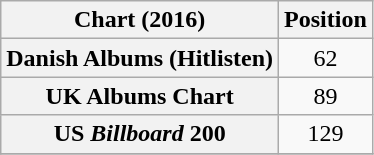<table class="wikitable sortable plainrowheaders" style="text-align:center">
<tr>
<th scope="col">Chart (2016)</th>
<th scope="col">Position</th>
</tr>
<tr>
<th scope="row">Danish Albums (Hitlisten)</th>
<td>62</td>
</tr>
<tr>
<th scope="row">UK Albums Chart</th>
<td>89</td>
</tr>
<tr>
<th scope="row">US <em>Billboard</em> 200</th>
<td>129</td>
</tr>
<tr>
</tr>
</table>
